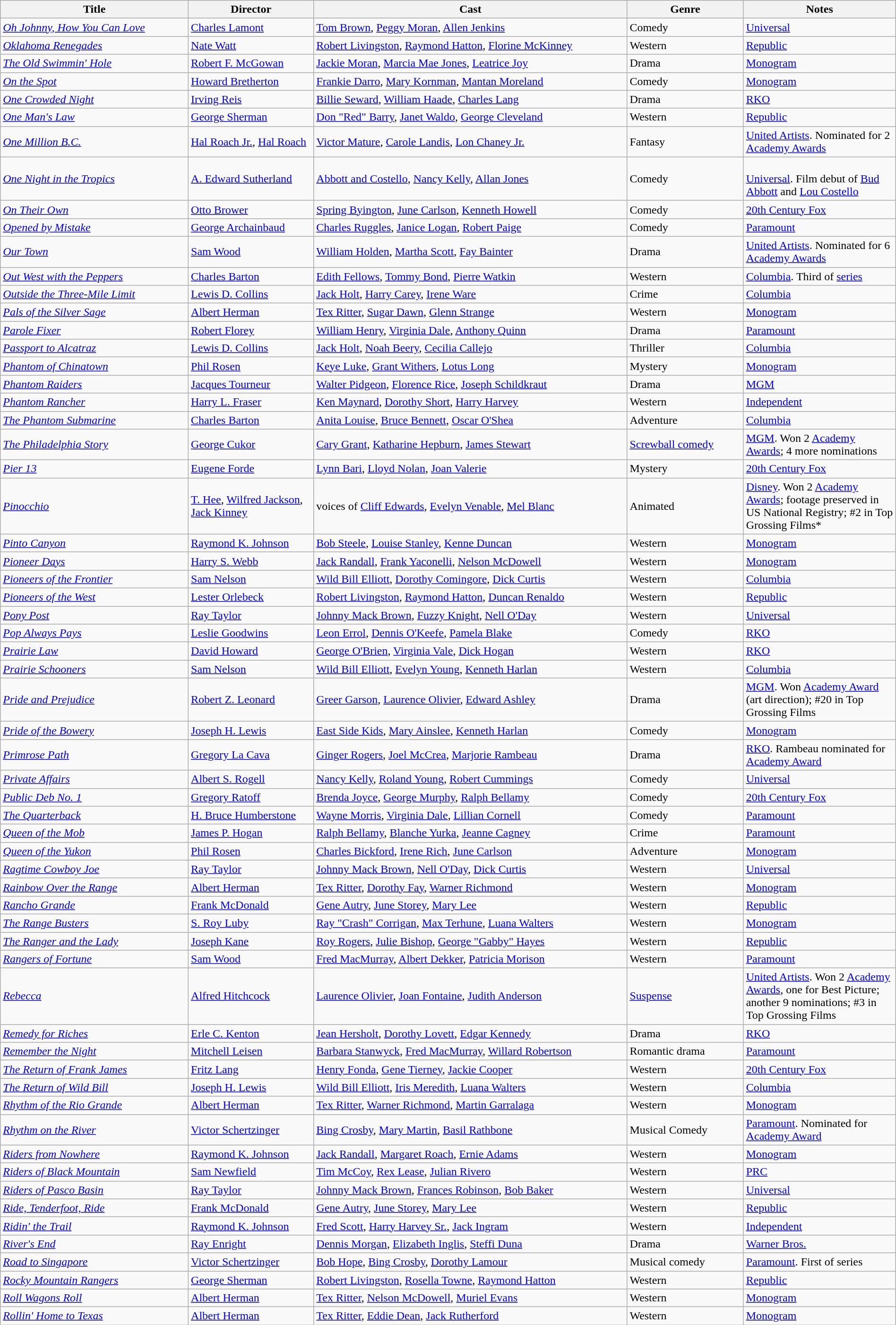<table class="wikitable" style="width:100%;">
<tr>
<th style="width:21%;">Title</th>
<th style="width:14%;">Director</th>
<th style="width:35%;">Cast</th>
<th style="width:13%;">Genre</th>
<th style="width:17%;">Notes</th>
</tr>
<tr>
<td><em><a href='#'>Oh Johnny, How You Can Love</a></em></td>
<td><a href='#'>Charles Lamont</a></td>
<td><a href='#'>Tom Brown</a>, <a href='#'>Peggy Moran</a>, <a href='#'>Allen Jenkins</a></td>
<td>Comedy</td>
<td><a href='#'>Universal</a></td>
</tr>
<tr>
<td><em><a href='#'>Oklahoma Renegades</a></em></td>
<td><a href='#'>Nate Watt</a></td>
<td><a href='#'>Robert Livingston</a>, <a href='#'>Raymond Hatton</a>, <a href='#'>Florine McKinney</a></td>
<td>Western</td>
<td><a href='#'>Republic</a></td>
</tr>
<tr>
<td><em><a href='#'>The Old Swimmin' Hole</a></em></td>
<td><a href='#'>Robert F. McGowan</a></td>
<td><a href='#'>Jackie Moran</a>, <a href='#'>Marcia Mae Jones</a>, <a href='#'>Leatrice Joy</a></td>
<td>Drama</td>
<td><a href='#'>Monogram</a></td>
</tr>
<tr>
<td><em><a href='#'>On the Spot</a></em></td>
<td><a href='#'>Howard Bretherton</a></td>
<td><a href='#'>Frankie Darro</a>, <a href='#'>Mary Kornman</a>, <a href='#'>Mantan Moreland</a></td>
<td>Comedy</td>
<td><a href='#'>Monogram</a></td>
</tr>
<tr>
<td><em><a href='#'>One Crowded Night</a></em></td>
<td><a href='#'>Irving Reis</a></td>
<td><a href='#'>Billie Seward</a>, <a href='#'>William Haade</a>, <a href='#'>Charles Lang</a></td>
<td>Drama</td>
<td><a href='#'>RKO</a></td>
</tr>
<tr>
<td><em><a href='#'>One Man's Law</a></em></td>
<td><a href='#'>George Sherman</a></td>
<td><a href='#'>Don "Red" Barry</a>, <a href='#'>Janet Waldo</a>, <a href='#'>George Cleveland</a></td>
<td>Western</td>
<td><a href='#'>Republic</a></td>
</tr>
<tr>
<td><em><a href='#'>One Million B.C.</a></em></td>
<td><a href='#'>Hal Roach Jr.</a>, <a href='#'>Hal Roach</a></td>
<td><a href='#'>Victor Mature</a>, <a href='#'>Carole Landis</a>, <a href='#'>Lon Chaney Jr.</a></td>
<td>Fantasy</td>
<td><a href='#'>United Artists</a>. Nominated for 2 <a href='#'>Academy Awards</a></td>
</tr>
<tr>
<td><em><a href='#'>One Night in the Tropics</a></em></td>
<td><a href='#'>A. Edward Sutherland</a></td>
<td><a href='#'>Abbott and Costello</a>, <a href='#'>Nancy Kelly</a>, <a href='#'>Allan Jones</a></td>
<td>Comedy</td>
<td><br><a href='#'>Universal</a>. Film debut of <a href='#'>Bud Abbott</a> and <a href='#'>Lou Costello</a></td>
</tr>
<tr>
<td><em><a href='#'>On Their Own</a></em></td>
<td><a href='#'>Otto Brower</a></td>
<td><a href='#'>Spring Byington</a>, <a href='#'>June Carlson</a>, <a href='#'>Kenneth Howell</a></td>
<td>Comedy</td>
<td><a href='#'>20th Century Fox</a></td>
</tr>
<tr>
<td><em><a href='#'>Opened by Mistake</a></em></td>
<td><a href='#'>George Archainbaud</a></td>
<td><a href='#'>Charles Ruggles</a>, <a href='#'>Janice Logan</a>, <a href='#'>Robert Paige</a></td>
<td>Comedy</td>
<td><a href='#'>Paramount</a></td>
</tr>
<tr>
<td><em><a href='#'>Our Town</a></em></td>
<td><a href='#'>Sam Wood</a></td>
<td><a href='#'>William Holden</a>, <a href='#'>Martha Scott</a>, <a href='#'>Fay Bainter</a></td>
<td>Drama</td>
<td><a href='#'>United Artists</a>. Nominated for 6 <a href='#'>Academy Awards</a></td>
</tr>
<tr>
<td><em><a href='#'>Out West with the Peppers</a></em></td>
<td><a href='#'>Charles Barton</a></td>
<td><a href='#'>Edith Fellows</a>, <a href='#'>Tommy Bond</a>, <a href='#'>Pierre Watkin</a></td>
<td>Western</td>
<td><a href='#'>Columbia</a>. Third of <a href='#'>series</a></td>
</tr>
<tr>
<td><em><a href='#'>Outside the Three-Mile Limit</a></em></td>
<td><a href='#'>Lewis D. Collins</a></td>
<td><a href='#'>Jack Holt</a>, <a href='#'>Harry Carey</a>, <a href='#'>Irene Ware</a></td>
<td>Crime</td>
<td><a href='#'>Columbia</a></td>
</tr>
<tr>
<td><em><a href='#'>Pals of the Silver Sage</a></em></td>
<td><a href='#'>Albert Herman</a></td>
<td><a href='#'>Tex Ritter</a>, <a href='#'>Sugar Dawn</a>, <a href='#'>Glenn Strange</a></td>
<td>Western</td>
<td><a href='#'>Monogram</a></td>
</tr>
<tr>
<td><em><a href='#'>Parole Fixer</a></em></td>
<td><a href='#'>Robert Florey</a></td>
<td><a href='#'>William Henry</a>, <a href='#'>Virginia Dale</a>, <a href='#'>Anthony Quinn</a></td>
<td>Drama</td>
<td><a href='#'>Paramount</a></td>
</tr>
<tr>
<td><em><a href='#'>Passport to Alcatraz</a></em></td>
<td><a href='#'>Lewis D. Collins</a></td>
<td><a href='#'>Jack Holt</a>, <a href='#'>Noah Beery</a>, <a href='#'>Cecilia Callejo</a></td>
<td>Thriller</td>
<td><a href='#'>Columbia</a></td>
</tr>
<tr>
<td><em><a href='#'>Phantom of Chinatown</a></em></td>
<td><a href='#'>Phil Rosen</a></td>
<td><a href='#'>Keye Luke</a>, <a href='#'>Grant Withers</a>, <a href='#'>Lotus Long</a></td>
<td>Mystery</td>
<td><a href='#'>Monogram</a></td>
</tr>
<tr>
<td><em><a href='#'>Phantom Raiders</a></em></td>
<td><a href='#'>Jacques Tourneur</a></td>
<td><a href='#'>Walter Pidgeon</a>, <a href='#'>Florence Rice</a>, <a href='#'>Joseph Schildkraut</a></td>
<td>Drama</td>
<td><a href='#'>MGM</a></td>
</tr>
<tr>
<td><em><a href='#'>Phantom Rancher</a></em></td>
<td><a href='#'>Harry L. Fraser</a></td>
<td><a href='#'>Ken Maynard</a>, <a href='#'>Dorothy Short</a>, <a href='#'>Harry Harvey</a></td>
<td>Western</td>
<td><a href='#'>Independent</a></td>
</tr>
<tr>
<td><em><a href='#'>The Phantom Submarine</a></em></td>
<td><a href='#'>Charles Barton</a></td>
<td><a href='#'>Anita Louise</a>, <a href='#'>Bruce Bennett</a>, <a href='#'>Oscar O'Shea</a></td>
<td>Adventure</td>
<td><a href='#'>Columbia</a></td>
</tr>
<tr>
<td><em><a href='#'>The Philadelphia Story</a></em></td>
<td><a href='#'>George Cukor</a></td>
<td><a href='#'>Cary Grant</a>, <a href='#'>Katharine Hepburn</a>, <a href='#'>James Stewart</a></td>
<td><a href='#'>Screwball comedy</a></td>
<td><a href='#'>MGM</a>. Won 2 <a href='#'>Academy Awards</a>; 4 more nominations</td>
</tr>
<tr>
<td><em><a href='#'>Pier 13</a></em></td>
<td><a href='#'>Eugene Forde</a></td>
<td><a href='#'>Lynn Bari</a>, <a href='#'>Lloyd Nolan</a>, <a href='#'>Joan Valerie</a></td>
<td>Mystery</td>
<td><a href='#'>20th Century Fox</a></td>
</tr>
<tr>
<td><em><a href='#'>Pinocchio</a></em></td>
<td><a href='#'>T. Hee</a>, <a href='#'>Wilfred Jackson</a>, <a href='#'>Jack Kinney</a></td>
<td>voices of <a href='#'>Cliff Edwards</a>, <a href='#'>Evelyn Venable</a>, <a href='#'>Mel Blanc</a></td>
<td>Animated</td>
<td><a href='#'>Disney</a>. Won 2 <a href='#'>Academy Awards</a>; footage preserved in US National Registry; #2 in Top Grossing Films*</td>
</tr>
<tr>
<td><em><a href='#'>Pinto Canyon</a></em></td>
<td><a href='#'>Raymond K. Johnson</a></td>
<td><a href='#'>Bob Steele</a>, <a href='#'>Louise Stanley</a>, <a href='#'>Kenne Duncan</a></td>
<td>Western</td>
<td><a href='#'>Monogram</a></td>
</tr>
<tr>
<td><em><a href='#'>Pioneer Days</a></em></td>
<td><a href='#'>Harry S. Webb</a></td>
<td><a href='#'>Jack Randall</a>, <a href='#'>Frank Yaconelli</a>, <a href='#'>Nelson McDowell</a></td>
<td>Western</td>
<td><a href='#'>Monogram</a></td>
</tr>
<tr>
<td><em><a href='#'>Pioneers of the Frontier</a></em></td>
<td><a href='#'>Sam Nelson</a></td>
<td><a href='#'>Wild Bill Elliott</a>, <a href='#'>Dorothy Comingore</a>, <a href='#'>Dick Curtis</a></td>
<td>Western</td>
<td><a href='#'>Columbia</a></td>
</tr>
<tr>
<td><em><a href='#'>Pioneers of the West</a></em></td>
<td><a href='#'>Lester Orlebeck</a></td>
<td><a href='#'>Robert Livingston</a>, <a href='#'>Raymond Hatton</a>, <a href='#'>Duncan Renaldo</a></td>
<td>Western</td>
<td><a href='#'>Republic</a></td>
</tr>
<tr>
<td><em><a href='#'>Pony Post</a></em></td>
<td><a href='#'>Ray Taylor</a></td>
<td><a href='#'>Johnny Mack Brown</a>, <a href='#'>Fuzzy Knight</a>, <a href='#'>Nell O'Day</a></td>
<td>Western</td>
<td><a href='#'>Universal</a></td>
</tr>
<tr>
<td><em><a href='#'>Pop Always Pays</a></em></td>
<td><a href='#'>Leslie Goodwins</a></td>
<td><a href='#'>Leon Errol</a>, <a href='#'>Dennis O'Keefe</a>, <a href='#'>Pamela Blake</a></td>
<td>Comedy</td>
<td><a href='#'>RKO</a></td>
</tr>
<tr>
<td><em><a href='#'>Prairie Law</a></em></td>
<td><a href='#'>David Howard</a></td>
<td><a href='#'>George O'Brien</a>, <a href='#'>Virginia Vale</a>, <a href='#'>Dick Hogan</a></td>
<td>Western</td>
<td><a href='#'>RKO</a></td>
</tr>
<tr>
<td><em><a href='#'>Prairie Schooners</a></em></td>
<td><a href='#'>Sam Nelson</a></td>
<td><a href='#'>Wild Bill Elliott</a>, <a href='#'>Evelyn Young</a>, <a href='#'>Kenneth Harlan</a></td>
<td>Western</td>
<td><a href='#'>Columbia</a></td>
</tr>
<tr>
<td><em><a href='#'>Pride and Prejudice</a> </em></td>
<td><a href='#'>Robert Z. Leonard</a></td>
<td><a href='#'>Greer Garson</a>, <a href='#'>Laurence Olivier</a>, <a href='#'>Edward Ashley</a></td>
<td>Drama</td>
<td><a href='#'>MGM</a>. Won <a href='#'>Academy Award</a> (art direction); #20 in Top Grossing Films</td>
</tr>
<tr>
<td><em><a href='#'>Pride of the Bowery</a></em></td>
<td><a href='#'>Joseph H. Lewis</a></td>
<td><a href='#'>East Side Kids</a>, <a href='#'>Mary Ainslee</a>, <a href='#'>Kenneth Harlan</a></td>
<td>Comedy</td>
<td><a href='#'>Monogram</a></td>
</tr>
<tr>
<td><em><a href='#'>Primrose Path</a></em></td>
<td><a href='#'>Gregory La Cava</a></td>
<td><a href='#'>Ginger Rogers</a>, <a href='#'>Joel McCrea</a>, <a href='#'>Marjorie Rambeau</a></td>
<td>Drama</td>
<td><a href='#'>RKO</a>. Rambeau nominated for <a href='#'>Academy Award</a></td>
</tr>
<tr>
<td><em><a href='#'>Private Affairs</a></em></td>
<td><a href='#'>Albert S. Rogell</a></td>
<td><a href='#'>Nancy Kelly</a>, <a href='#'>Roland Young</a>, <a href='#'>Robert Cummings</a></td>
<td>Comedy</td>
<td><a href='#'>Universal</a></td>
</tr>
<tr>
<td><em><a href='#'>Public Deb No. 1</a></em></td>
<td><a href='#'>Gregory Ratoff</a></td>
<td><a href='#'>Brenda Joyce</a>, <a href='#'>George Murphy</a>, <a href='#'>Ralph Bellamy</a></td>
<td>Comedy</td>
<td><a href='#'>20th Century Fox</a></td>
</tr>
<tr>
<td><em><a href='#'>The Quarterback</a></em></td>
<td><a href='#'>H. Bruce Humberstone</a></td>
<td><a href='#'>Wayne Morris</a>, <a href='#'>Virginia Dale</a>, <a href='#'>Lillian Cornell</a></td>
<td>Comedy</td>
<td><a href='#'>Paramount</a></td>
</tr>
<tr>
<td><em><a href='#'>Queen of the Mob</a></em></td>
<td><a href='#'>James P. Hogan</a></td>
<td><a href='#'>Ralph Bellamy</a>, <a href='#'>Blanche Yurka</a>, <a href='#'>Jeanne Cagney</a></td>
<td>Crime</td>
<td><a href='#'>Paramount</a></td>
</tr>
<tr>
<td><em><a href='#'>Queen of the Yukon</a></em></td>
<td><a href='#'>Phil Rosen</a></td>
<td><a href='#'>Charles Bickford</a>, <a href='#'>Irene Rich</a>, <a href='#'>June Carlson</a></td>
<td>Adventure</td>
<td><a href='#'>Monogram</a></td>
</tr>
<tr>
<td><em><a href='#'>Ragtime Cowboy Joe</a></em></td>
<td><a href='#'>Ray Taylor</a></td>
<td><a href='#'>Johnny Mack Brown</a>, <a href='#'>Nell O'Day</a>, <a href='#'>Dick Curtis</a></td>
<td>Western</td>
<td><a href='#'>Universal</a></td>
</tr>
<tr>
<td><em><a href='#'>Rainbow Over the Range</a></em></td>
<td><a href='#'>Albert Herman</a></td>
<td><a href='#'>Tex Ritter</a>, <a href='#'>Dorothy Fay</a>, <a href='#'>Warner Richmond</a></td>
<td>Western</td>
<td><a href='#'>Monogram</a></td>
</tr>
<tr>
<td><em><a href='#'>Rancho Grande</a></em></td>
<td><a href='#'>Frank McDonald</a></td>
<td><a href='#'>Gene Autry</a>, <a href='#'>June Storey</a>, <a href='#'>Mary Lee</a></td>
<td>Western</td>
<td><a href='#'>Republic</a></td>
</tr>
<tr>
<td><em><a href='#'>The Range Busters</a></em></td>
<td><a href='#'>S. Roy Luby</a></td>
<td><a href='#'>Ray "Crash" Corrigan</a>, <a href='#'>Max Terhune</a>, <a href='#'>Luana Walters</a></td>
<td>Western</td>
<td><a href='#'>Monogram</a></td>
</tr>
<tr>
<td><em><a href='#'>The Ranger and the Lady</a></em></td>
<td><a href='#'>Joseph Kane</a></td>
<td><a href='#'>Roy Rogers</a>, <a href='#'>Julie Bishop</a>, <a href='#'>George "Gabby" Hayes</a></td>
<td>Western</td>
<td><a href='#'>Republic</a></td>
</tr>
<tr>
<td><em><a href='#'>Rangers of Fortune</a></em></td>
<td><a href='#'>Sam Wood</a></td>
<td><a href='#'>Fred MacMurray</a>, <a href='#'>Albert Dekker</a>, <a href='#'>Patricia Morison</a></td>
<td>Western</td>
<td><a href='#'>Paramount</a></td>
</tr>
<tr>
<td><em><a href='#'>Rebecca</a></em></td>
<td><a href='#'>Alfred Hitchcock</a></td>
<td><a href='#'>Laurence Olivier</a>, <a href='#'>Joan Fontaine</a>, <a href='#'>Judith Anderson</a></td>
<td><a href='#'>Suspense</a></td>
<td><a href='#'>United Artists</a>. Won 2 <a href='#'>Academy Awards</a>, one for Best Picture; another 9 nominations; #3 in Top Grossing Films</td>
</tr>
<tr>
<td><em><a href='#'>Remedy for Riches</a></em></td>
<td><a href='#'>Erle C. Kenton</a></td>
<td><a href='#'>Jean Hersholt</a>, <a href='#'>Dorothy Lovett</a>, <a href='#'>Edgar Kennedy</a></td>
<td>Drama</td>
<td><a href='#'>RKO</a></td>
</tr>
<tr>
<td><em><a href='#'>Remember the Night</a></em></td>
<td><a href='#'>Mitchell Leisen</a></td>
<td><a href='#'>Barbara Stanwyck</a>, <a href='#'>Fred MacMurray</a>, <a href='#'>Willard Robertson</a></td>
<td>Romantic drama</td>
<td><a href='#'>Paramount</a></td>
</tr>
<tr>
<td><em><a href='#'>The Return of Frank James</a></em></td>
<td><a href='#'>Fritz Lang</a></td>
<td><a href='#'>Henry Fonda</a>, <a href='#'>Gene Tierney</a>, <a href='#'>Jackie Cooper</a></td>
<td>Western</td>
<td><a href='#'>20th Century Fox</a></td>
</tr>
<tr>
<td><em><a href='#'>The Return of Wild Bill</a></em></td>
<td><a href='#'>Joseph H. Lewis</a></td>
<td><a href='#'>Wild Bill Elliott</a>, <a href='#'>Iris Meredith</a>, <a href='#'>Luana Walters</a></td>
<td>Western</td>
<td><a href='#'>Columbia</a></td>
</tr>
<tr>
<td><em><a href='#'>Rhythm of the Rio Grande</a></em></td>
<td><a href='#'>Albert Herman</a></td>
<td><a href='#'>Tex Ritter</a>, <a href='#'>Warner Richmond</a>, <a href='#'>Martin Garralaga</a></td>
<td>Western</td>
<td><a href='#'>Monogram</a></td>
</tr>
<tr>
<td><em><a href='#'>Rhythm on the River</a></em></td>
<td><a href='#'>Victor Schertzinger</a></td>
<td><a href='#'>Bing Crosby</a>, <a href='#'>Mary Martin</a>, <a href='#'>Basil Rathbone</a></td>
<td>Musical Comedy</td>
<td><a href='#'>Paramount</a>. Nominated for <a href='#'>Academy Award</a></td>
</tr>
<tr>
<td><em><a href='#'>Riders from Nowhere</a></em></td>
<td><a href='#'>Raymond K. Johnson</a></td>
<td><a href='#'>Jack Randall</a>, <a href='#'>Margaret Roach</a>, <a href='#'>Ernie Adams</a></td>
<td>Western</td>
<td><a href='#'>Monogram</a></td>
</tr>
<tr>
<td><em><a href='#'>Riders of Black Mountain</a></em></td>
<td><a href='#'>Sam Newfield</a></td>
<td><a href='#'>Tim McCoy</a>, <a href='#'>Rex Lease</a>, <a href='#'>Julian Rivero</a></td>
<td>Western</td>
<td><a href='#'>PRC</a></td>
</tr>
<tr>
<td><em><a href='#'>Riders of Pasco Basin</a></em></td>
<td><a href='#'>Ray Taylor</a></td>
<td><a href='#'>Johnny Mack Brown</a>, <a href='#'>Frances Robinson</a>, <a href='#'>Bob Baker</a></td>
<td>Western</td>
<td><a href='#'>Universal</a></td>
</tr>
<tr>
<td><em><a href='#'>Ride, Tenderfoot, Ride</a></em></td>
<td><a href='#'>Frank McDonald</a></td>
<td><a href='#'>Gene Autry</a>, <a href='#'>June Storey</a>, <a href='#'>Mary Lee</a></td>
<td>Western</td>
<td><a href='#'>Republic</a></td>
</tr>
<tr>
<td><em><a href='#'>Ridin' the Trail</a></em></td>
<td><a href='#'>Raymond K. Johnson</a></td>
<td><a href='#'>Fred Scott</a>, <a href='#'>Harry Harvey Sr.</a>, <a href='#'>Jack Ingram</a></td>
<td>Western</td>
<td><a href='#'>Independent</a></td>
</tr>
<tr>
<td><em><a href='#'>River's End</a></em></td>
<td><a href='#'>Ray Enright</a></td>
<td><a href='#'>Dennis Morgan</a>, <a href='#'>Elizabeth Inglis</a>, <a href='#'>Steffi Duna</a></td>
<td>Drama</td>
<td><a href='#'>Warner Bros.</a></td>
</tr>
<tr>
<td><em><a href='#'>Road to Singapore</a></em></td>
<td><a href='#'>Victor Schertzinger</a></td>
<td><a href='#'>Bob Hope</a>, <a href='#'>Bing Crosby</a>, <a href='#'>Dorothy Lamour</a></td>
<td>Musical comedy</td>
<td><a href='#'>Paramount</a>. First of series</td>
</tr>
<tr>
<td><em><a href='#'>Rocky Mountain Rangers</a></em></td>
<td><a href='#'>George Sherman</a></td>
<td><a href='#'>Robert Livingston</a>, <a href='#'>Rosella Towne</a>, <a href='#'>Raymond Hatton</a></td>
<td>Western</td>
<td><a href='#'>Republic</a></td>
</tr>
<tr>
<td><em><a href='#'>Roll Wagons Roll</a></em></td>
<td><a href='#'>Albert Herman</a></td>
<td><a href='#'>Tex Ritter</a>, <a href='#'>Nelson McDowell</a>, <a href='#'>Muriel Evans</a></td>
<td>Western</td>
<td><a href='#'>Monogram</a></td>
</tr>
<tr>
<td><em><a href='#'>Rollin' Home to Texas</a></em></td>
<td><a href='#'>Albert Herman</a></td>
<td><a href='#'>Tex Ritter</a>, <a href='#'>Eddie Dean</a>, <a href='#'>Jack Rutherford</a></td>
<td>Western</td>
<td><a href='#'>Monogram</a></td>
</tr>
</table>
